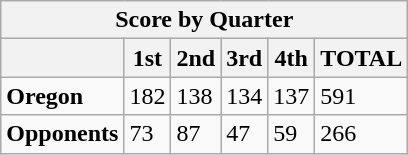<table class="wikitable collapsible collapsed">
<tr>
<th colspan="6">Score by Quarter</th>
</tr>
<tr>
<th> </th>
<th>1st</th>
<th>2nd</th>
<th>3rd</th>
<th>4th</th>
<th>TOTAL</th>
</tr>
<tr>
<td><strong>Oregon</strong></td>
<td>182</td>
<td>138</td>
<td>134</td>
<td>137</td>
<td>591</td>
</tr>
<tr>
<td><strong>Opponents</strong></td>
<td>73</td>
<td>87</td>
<td>47</td>
<td>59</td>
<td>266</td>
</tr>
</table>
